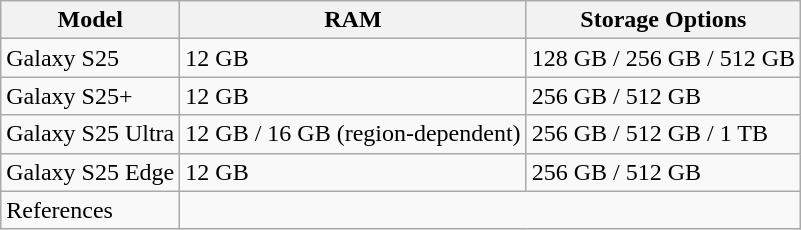<table class="wikitable defaultcenter">
<tr>
<th>Model</th>
<th>RAM</th>
<th>Storage Options</th>
</tr>
<tr>
<td>Galaxy S25</td>
<td>12 GB</td>
<td>128 GB / 256 GB / 512 GB</td>
</tr>
<tr>
<td>Galaxy S25+</td>
<td>12 GB</td>
<td>256 GB / 512 GB</td>
</tr>
<tr>
<td>Galaxy S25 Ultra</td>
<td>12 GB / 16 GB (region-dependent)</td>
<td>256 GB / 512 GB / 1 TB</td>
</tr>
<tr>
<td>Galaxy S25 Edge</td>
<td>12 GB</td>
<td>256 GB / 512 GB</td>
</tr>
<tr>
<td>References</td>
<td colspan="3"><br></td>
</tr>
</table>
